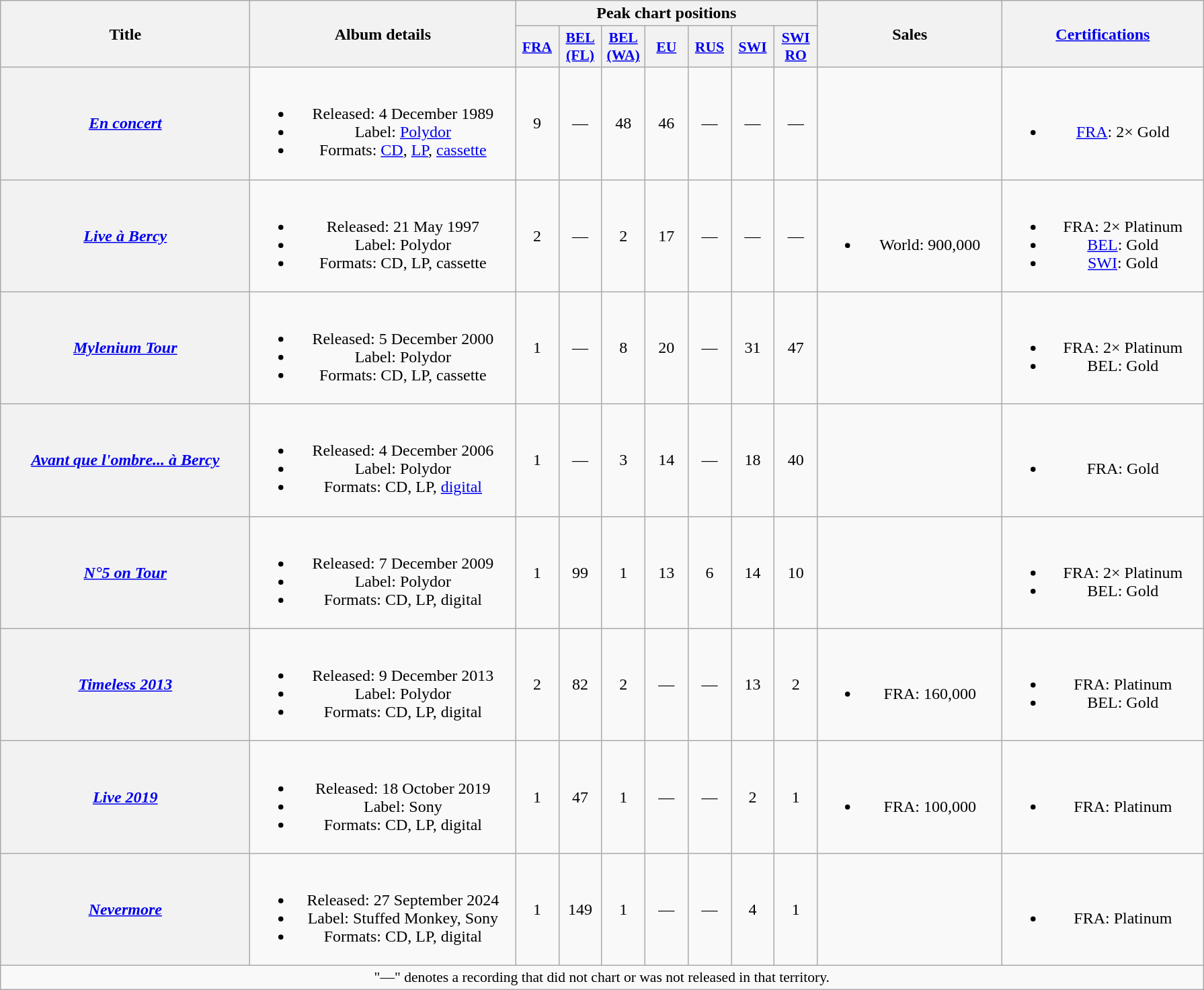<table class="wikitable plainrowheaders" style="text-align:center;">
<tr>
<th scope="col" rowspan="2" style="width:15em;">Title</th>
<th scope="col" rowspan="2" style="width:16em;">Album details</th>
<th scope="col" colspan="7">Peak chart positions</th>
<th scope="col" rowspan="2" style="width:11em;">Sales</th>
<th scope="col" rowspan="2" style="width:12em;"><a href='#'>Certifications</a></th>
</tr>
<tr>
<th scope="col" style="width:2.5em;font-size:90%;"><a href='#'>FRA</a><br></th>
<th scope="col" style="width:2.5em;font-size:90%;"><a href='#'>BEL (FL)</a><br></th>
<th scope="col" style="width:2.5em;font-size:90%;"><a href='#'>BEL (WA)</a><br></th>
<th scope="col" style="width:2.5em;font-size:90%;"><a href='#'>EU</a><br></th>
<th scope="col" style="width:2.5em;font-size:90%;"><a href='#'>RUS</a><br></th>
<th scope="col" style="width:2.5em;font-size:90%;"><a href='#'>SWI</a><br></th>
<th scope="col" style="width:2.5em;font-size:90%;"><a href='#'>SWI RO</a><br></th>
</tr>
<tr>
<th scope="row"><em><a href='#'>En concert</a></em></th>
<td><br><ul><li>Released: 4 December 1989</li><li>Label: <a href='#'>Polydor</a></li><li>Formats: <a href='#'>CD</a>, <a href='#'>LP</a>, <a href='#'>cassette</a></li></ul></td>
<td>9</td>
<td>—</td>
<td>48</td>
<td>46</td>
<td>—</td>
<td>—</td>
<td>—</td>
<td></td>
<td><br><ul><li><a href='#'>FRA</a>: 2× Gold</li></ul></td>
</tr>
<tr>
<th scope="row"><em><a href='#'>Live à Bercy</a></em></th>
<td><br><ul><li>Released: 21 May 1997</li><li>Label: Polydor</li><li>Formats: CD, LP, cassette</li></ul></td>
<td>2</td>
<td>—</td>
<td>2</td>
<td>17</td>
<td>—</td>
<td>—</td>
<td>—</td>
<td><br><ul><li>World: 900,000</li></ul></td>
<td><br><ul><li>FRA: 2× Platinum</li><li><a href='#'>BEL</a>: Gold</li><li><a href='#'>SWI</a>: Gold</li></ul></td>
</tr>
<tr>
<th scope="row"><em><a href='#'>Mylenium Tour</a></em></th>
<td><br><ul><li>Released: 5 December 2000</li><li>Label: Polydor</li><li>Formats: CD, LP, cassette</li></ul></td>
<td>1</td>
<td>—</td>
<td>8</td>
<td>20</td>
<td>—</td>
<td>31</td>
<td>47</td>
<td></td>
<td><br><ul><li>FRA: 2× Platinum</li><li>BEL: Gold</li></ul></td>
</tr>
<tr>
<th scope="row"><em><a href='#'>Avant que l'ombre... à Bercy</a></em></th>
<td><br><ul><li>Released: 4 December 2006</li><li>Label: Polydor</li><li>Formats: CD, LP, <a href='#'>digital</a></li></ul></td>
<td>1</td>
<td>—</td>
<td>3</td>
<td>14</td>
<td>—</td>
<td>18</td>
<td>40</td>
<td></td>
<td><br><ul><li>FRA: Gold</li></ul></td>
</tr>
<tr>
<th scope="row"><em><a href='#'>N°5 on Tour</a></em></th>
<td><br><ul><li>Released: 7 December 2009</li><li>Label: Polydor</li><li>Formats: CD, LP, digital</li></ul></td>
<td>1</td>
<td>99</td>
<td>1</td>
<td>13</td>
<td>6</td>
<td>14</td>
<td>10</td>
<td></td>
<td><br><ul><li>FRA: 2× Platinum</li><li>BEL: Gold</li></ul></td>
</tr>
<tr>
<th scope="row"><em><a href='#'>Timeless 2013</a></em></th>
<td><br><ul><li>Released: 9 December 2013</li><li>Label: Polydor</li><li>Formats: CD, LP, digital</li></ul></td>
<td>2</td>
<td>82</td>
<td>2</td>
<td>—</td>
<td>—</td>
<td>13</td>
<td>2</td>
<td><br><ul><li>FRA: 160,000</li></ul></td>
<td><br><ul><li>FRA: Platinum</li><li>BEL: Gold</li></ul></td>
</tr>
<tr>
<th scope="row"><em><a href='#'>Live 2019</a></em></th>
<td><br><ul><li>Released: 18 October 2019</li><li>Label: Sony</li><li>Formats: CD, LP, digital</li></ul></td>
<td>1</td>
<td>47</td>
<td>1</td>
<td>—</td>
<td>—</td>
<td>2</td>
<td>1</td>
<td><br><ul><li>FRA: 100,000</li></ul></td>
<td><br><ul><li>FRA: Platinum</li></ul></td>
</tr>
<tr>
<th scope="row"><em><a href='#'>Nevermore</a></em></th>
<td><br><ul><li>Released: 27 September 2024</li><li>Label: Stuffed Monkey, Sony</li><li>Formats: CD, LP, digital</li></ul></td>
<td>1</td>
<td>149</td>
<td>1</td>
<td>—</td>
<td>—</td>
<td>4</td>
<td>1</td>
<td></td>
<td><br><ul><li>FRA: Platinum</li></ul></td>
</tr>
<tr>
<td colspan="14" style="font-size:90%">"—" denotes a recording that did not chart or was not released in that territory.</td>
</tr>
</table>
